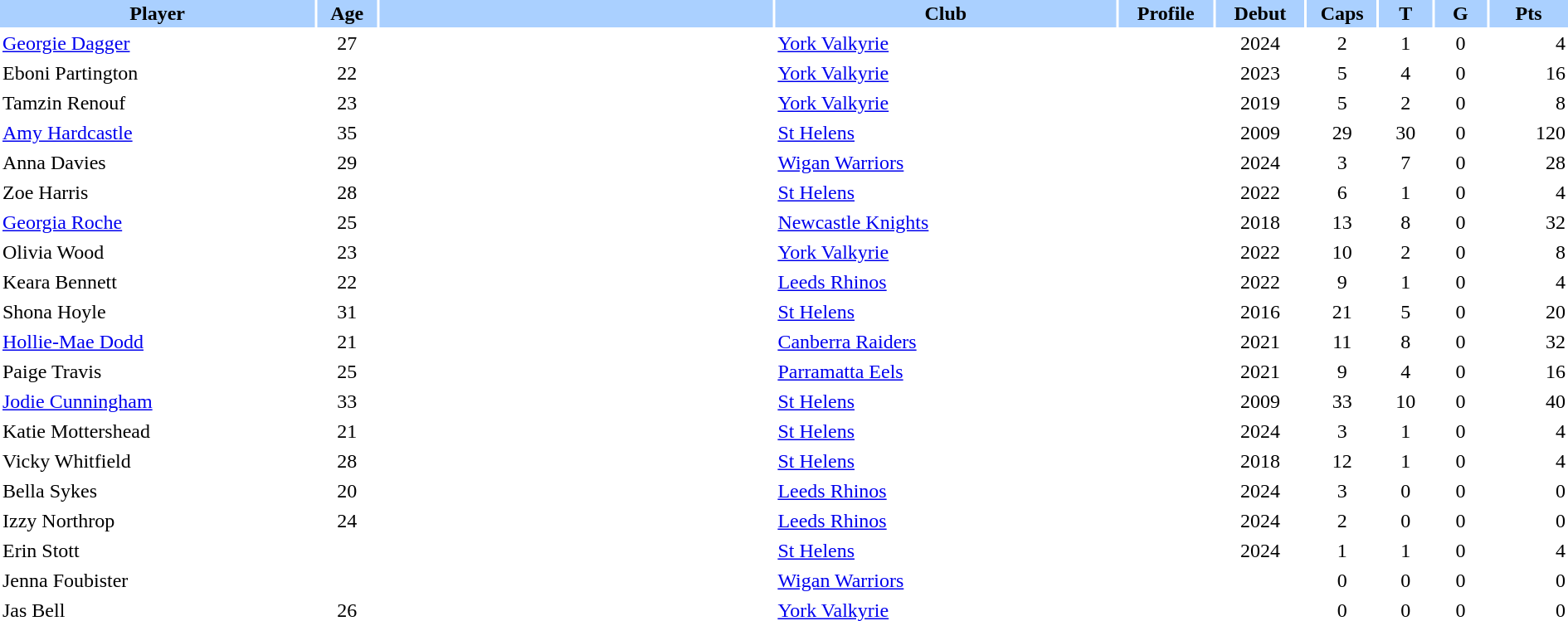<table class="sortable" border="0" cellspacing="2" cellpadding="2" style="width:100%; text-align:center;">
<tr style="background:#AAD0FF">
<th width=12%>Player</th>
<th width=2%>Age</th>
<th width=15%></th>
<th width=13%>Club</th>
<th width=3%>Profile</th>
<th width=3%>Debut</th>
<th width=2%>Caps</th>
<th width=2%>T</th>
<th width=2%>G</th>
<th width=3%>Pts</th>
</tr>
<tr>
<td style="text-align:left;"><a href='#'>Georgie Dagger</a></td>
<td>27</td>
<td></td>
<td style="text-align:left;"> <a href='#'>York Valkyrie</a></td>
<td></td>
<td>2024</td>
<td>2</td>
<td>1</td>
<td>0</td>
<td style="text-align:right;">4</td>
</tr>
<tr>
<td style="text-align:left;">Eboni Partington</td>
<td>22</td>
<td></td>
<td style="text-align:left;"> <a href='#'>York Valkyrie</a></td>
<td></td>
<td>2023</td>
<td>5</td>
<td>4</td>
<td>0</td>
<td style="text-align:right;">16</td>
</tr>
<tr>
<td style="text-align:left;">Tamzin Renouf</td>
<td>23</td>
<td></td>
<td style="text-align:left;"> <a href='#'>York Valkyrie</a></td>
<td></td>
<td>2019</td>
<td>5</td>
<td>2</td>
<td>0</td>
<td style="text-align:right;">8</td>
</tr>
<tr>
<td style="text-align:left;"><a href='#'>Amy Hardcastle</a></td>
<td>35</td>
<td></td>
<td style="text-align:left;"> <a href='#'>St Helens</a></td>
<td></td>
<td>2009</td>
<td>29</td>
<td>30</td>
<td>0</td>
<td style="text-align:right;">120</td>
</tr>
<tr>
<td style="text-align:left;">Anna Davies</td>
<td>29</td>
<td></td>
<td style="text-align:left;"> <a href='#'>Wigan Warriors</a></td>
<td></td>
<td>2024</td>
<td>3</td>
<td>7</td>
<td>0</td>
<td style="text-align:right;">28</td>
</tr>
<tr>
<td style="text-align:left;">Zoe Harris</td>
<td>28</td>
<td></td>
<td style="text-align:left;"> <a href='#'>St Helens</a></td>
<td></td>
<td>2022</td>
<td>6</td>
<td>1</td>
<td>0</td>
<td style="text-align:right;">4</td>
</tr>
<tr>
<td style="text-align:left;"><a href='#'>Georgia Roche</a></td>
<td>25</td>
<td></td>
<td style="text-align:left;"> <a href='#'>Newcastle Knights</a></td>
<td></td>
<td>2018</td>
<td>13</td>
<td>8</td>
<td>0</td>
<td style="text-align:right;">32</td>
</tr>
<tr>
<td style="text-align:left;">Olivia Wood</td>
<td>23</td>
<td></td>
<td style="text-align:left;"> <a href='#'>York Valkyrie</a></td>
<td></td>
<td>2022</td>
<td>10</td>
<td>2</td>
<td>0</td>
<td style="text-align:right;">8</td>
</tr>
<tr>
<td style="text-align:left;">Keara Bennett</td>
<td>22</td>
<td></td>
<td style="text-align:left;"> <a href='#'>Leeds Rhinos</a></td>
<td></td>
<td>2022</td>
<td>9</td>
<td>1</td>
<td>0</td>
<td style="text-align:right;">4</td>
</tr>
<tr>
<td style="text-align:left;">Shona Hoyle</td>
<td>31</td>
<td></td>
<td style="text-align:left;"> <a href='#'>St Helens</a></td>
<td></td>
<td>2016</td>
<td>21</td>
<td>5</td>
<td>0</td>
<td style="text-align:right;">20</td>
</tr>
<tr>
<td style="text-align:left;"><a href='#'>Hollie-Mae Dodd</a></td>
<td>21</td>
<td></td>
<td style="text-align:left;"> <a href='#'>Canberra Raiders</a></td>
<td></td>
<td>2021</td>
<td>11</td>
<td>8</td>
<td>0</td>
<td style="text-align:right;">32</td>
</tr>
<tr>
<td style="text-align:left;">Paige Travis</td>
<td>25</td>
<td></td>
<td style="text-align:left;"> <a href='#'>Parramatta Eels</a></td>
<td></td>
<td>2021</td>
<td>9</td>
<td>4</td>
<td>0</td>
<td style="text-align:right;">16</td>
</tr>
<tr>
<td style="text-align:left;"><a href='#'>Jodie Cunningham</a></td>
<td>33</td>
<td></td>
<td style="text-align:left;"> <a href='#'>St Helens</a></td>
<td></td>
<td>2009</td>
<td>33</td>
<td>10</td>
<td>0</td>
<td style="text-align:right;">40</td>
</tr>
<tr>
<td style="text-align:left;">Katie Mottershead</td>
<td>21</td>
<td></td>
<td style="text-align:left;"> <a href='#'>St Helens</a></td>
<td></td>
<td>2024</td>
<td>3</td>
<td>1</td>
<td>0</td>
<td style="text-align:right;">4</td>
</tr>
<tr>
<td style="text-align:left;">Vicky Whitfield</td>
<td>28</td>
<td></td>
<td style="text-align:left;"> <a href='#'>St Helens</a></td>
<td></td>
<td>2018</td>
<td>12</td>
<td>1</td>
<td>0</td>
<td style="text-align:right;">4</td>
</tr>
<tr>
<td style="text-align:left;">Bella Sykes</td>
<td>20</td>
<td></td>
<td style="text-align:left;"> <a href='#'>Leeds Rhinos</a></td>
<td></td>
<td>2024</td>
<td>3</td>
<td>0</td>
<td>0</td>
<td style="text-align:right;">0</td>
</tr>
<tr>
<td style="text-align:left;">Izzy Northrop</td>
<td>24</td>
<td></td>
<td style="text-align:left;"> <a href='#'>Leeds Rhinos</a></td>
<td></td>
<td>2024</td>
<td>2</td>
<td>0</td>
<td>0</td>
<td style="text-align:right;">0</td>
</tr>
<tr>
<td style="text-align:left;">Erin Stott</td>
<td></td>
<td></td>
<td style="text-align:left;"> <a href='#'>St Helens</a></td>
<td></td>
<td>2024</td>
<td>1</td>
<td>1</td>
<td>0</td>
<td style="text-align:right;">4</td>
</tr>
<tr>
<td style="text-align:left;">Jenna Foubister</td>
<td></td>
<td></td>
<td style="text-align:left;"> <a href='#'>Wigan Warriors</a></td>
<td></td>
<td></td>
<td>0</td>
<td>0</td>
<td>0</td>
<td style="text-align:right;">0</td>
</tr>
<tr>
<td style="text-align:left;">Jas Bell</td>
<td>26</td>
<td></td>
<td style="text-align:left;"> <a href='#'>York Valkyrie</a></td>
<td></td>
<td></td>
<td>0</td>
<td>0</td>
<td>0</td>
<td style="text-align:right;">0</td>
</tr>
</table>
